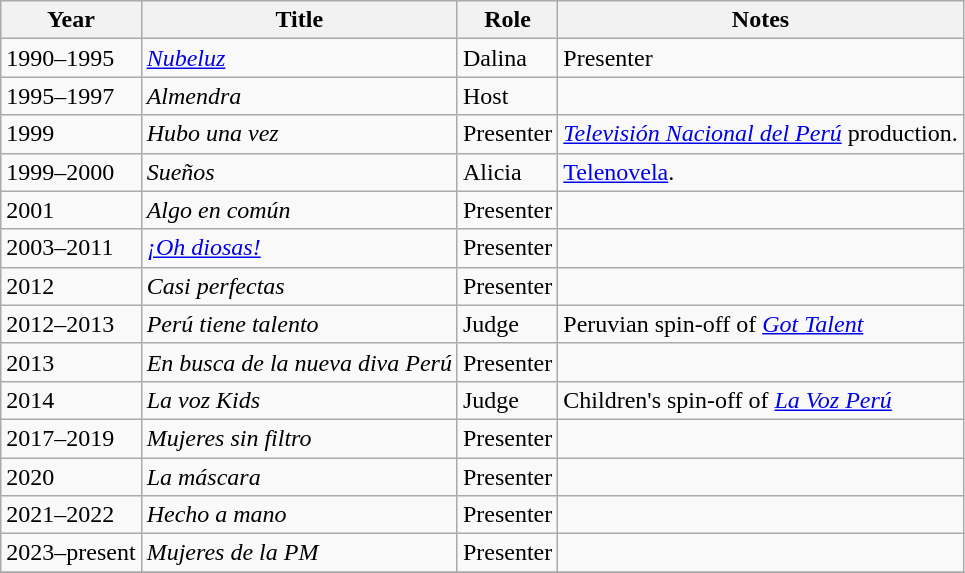<table class="wikitable sortable">
<tr>
<th>Year</th>
<th>Title</th>
<th>Role</th>
<th>Notes</th>
</tr>
<tr>
<td>1990–1995</td>
<td><em><a href='#'>Nubeluz</a></em></td>
<td>Dalina</td>
<td>Presenter</td>
</tr>
<tr>
<td>1995–1997</td>
<td><em>Almendra</em></td>
<td>Host</td>
<td></td>
</tr>
<tr>
<td>1999</td>
<td><em>Hubo una vez</em></td>
<td>Presenter</td>
<td><em><a href='#'>Televisión Nacional del Perú</a></em> production.</td>
</tr>
<tr>
<td>1999–2000</td>
<td><em>Sueños</em></td>
<td>Alicia</td>
<td><a href='#'>Telenovela</a>.</td>
</tr>
<tr>
<td>2001</td>
<td><em>Algo en común</em></td>
<td>Presenter</td>
<td></td>
</tr>
<tr>
<td>2003–2011</td>
<td><em><a href='#'>¡Oh diosas!</a></em></td>
<td>Presenter</td>
<td></td>
</tr>
<tr>
<td>2012</td>
<td><em>Casi perfectas</em></td>
<td>Presenter</td>
<td></td>
</tr>
<tr>
<td>2012–2013</td>
<td><em>Perú tiene talento</em></td>
<td>Judge</td>
<td>Peruvian spin-off of <em><a href='#'>Got Talent</a></em></td>
</tr>
<tr>
<td>2013</td>
<td><em>En busca de la nueva diva Perú</em></td>
<td>Presenter</td>
<td></td>
</tr>
<tr>
<td>2014</td>
<td><em>La voz Kids</em></td>
<td>Judge</td>
<td>Children's spin-off of <em><a href='#'>La Voz Perú</a></em></td>
</tr>
<tr>
<td>2017–2019</td>
<td><em>Mujeres sin filtro</em></td>
<td>Presenter</td>
<td></td>
</tr>
<tr>
<td>2020</td>
<td><em>La máscara</em></td>
<td>Presenter</td>
<td></td>
</tr>
<tr>
<td>2021–2022</td>
<td><em>Hecho a mano</em></td>
<td>Presenter</td>
<td></td>
</tr>
<tr>
<td>2023–present</td>
<td><em>Mujeres de la PM</em></td>
<td>Presenter</td>
<td></td>
</tr>
<tr>
</tr>
</table>
